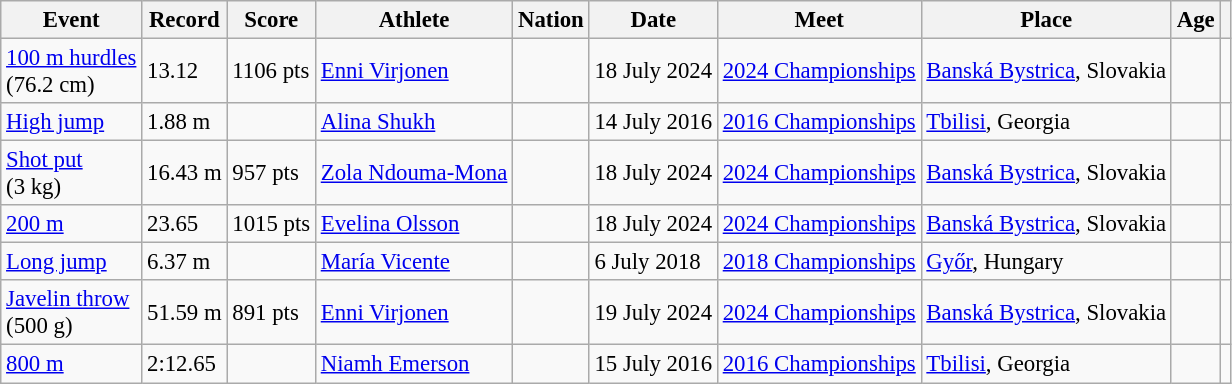<table class="wikitable" style="font-size:95%">
<tr>
<th>Event</th>
<th>Record</th>
<th>Score</th>
<th>Athlete</th>
<th>Nation</th>
<th>Date</th>
<th>Meet</th>
<th>Place</th>
<th>Age</th>
<th></th>
</tr>
<tr>
<td><a href='#'>100 m hurdles</a><br>(76.2 cm)</td>
<td>13.12 </td>
<td>1106 pts</td>
<td><a href='#'>Enni Virjonen</a></td>
<td></td>
<td>18 July 2024</td>
<td><a href='#'>2024 Championships</a></td>
<td><a href='#'>Banská Bystrica</a>, Slovakia</td>
<td></td>
<td></td>
</tr>
<tr>
<td><a href='#'>High jump</a></td>
<td>1.88 m</td>
<td></td>
<td><a href='#'>Alina Shukh</a></td>
<td></td>
<td>14 July 2016</td>
<td><a href='#'>2016 Championships</a></td>
<td><a href='#'>Tbilisi</a>, Georgia</td>
<td></td>
<td></td>
</tr>
<tr>
<td><a href='#'>Shot put</a><br>(3 kg)</td>
<td>16.43 m</td>
<td>957 pts</td>
<td><a href='#'>Zola Ndouma-Mona</a></td>
<td></td>
<td>18 July 2024</td>
<td><a href='#'>2024 Championships</a></td>
<td><a href='#'>Banská Bystrica</a>, Slovakia</td>
<td></td>
<td></td>
</tr>
<tr>
<td><a href='#'>200 m</a></td>
<td>23.65 </td>
<td>1015 pts</td>
<td><a href='#'>Evelina Olsson</a></td>
<td></td>
<td>18 July 2024</td>
<td><a href='#'>2024 Championships</a></td>
<td><a href='#'>Banská Bystrica</a>, Slovakia</td>
<td></td>
<td></td>
</tr>
<tr>
<td><a href='#'>Long jump</a></td>
<td>6.37 m</td>
<td></td>
<td><a href='#'>María Vicente</a></td>
<td></td>
<td>6 July 2018</td>
<td><a href='#'>2018 Championships</a></td>
<td><a href='#'>Győr</a>, Hungary</td>
<td></td>
<td></td>
</tr>
<tr>
<td><a href='#'>Javelin throw</a><br>(500 g)</td>
<td>51.59 m</td>
<td>891 pts</td>
<td><a href='#'>Enni Virjonen</a></td>
<td></td>
<td>19 July 2024</td>
<td><a href='#'>2024 Championships</a></td>
<td><a href='#'>Banská Bystrica</a>, Slovakia</td>
<td></td>
<td></td>
</tr>
<tr>
<td><a href='#'>800 m</a></td>
<td>2:12.65</td>
<td></td>
<td><a href='#'>Niamh Emerson</a></td>
<td></td>
<td>15 July 2016</td>
<td><a href='#'>2016 Championships</a></td>
<td><a href='#'>Tbilisi</a>, Georgia</td>
<td></td>
<td></td>
</tr>
</table>
